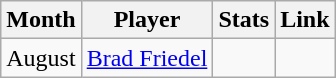<table class=wikitable>
<tr>
<th>Month</th>
<th>Player</th>
<th>Stats</th>
<th>Link</th>
</tr>
<tr>
<td>August</td>
<td> <a href='#'>Brad Friedel</a></td>
<td></td>
<td></td>
</tr>
</table>
